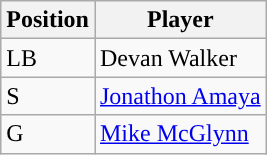<table class="wikitable sortable">
<tr>
<th>Position</th>
<th>Player</th>
</tr>
<tr>
<td>LB</td>
<td>Devan Walker</td>
</tr>
<tr>
<td>S</td>
<td><a href='#'>Jonathon Amaya</a></td>
</tr>
<tr>
<td>G</td>
<td><a href='#'>Mike McGlynn</a></td>
</tr>
</table>
